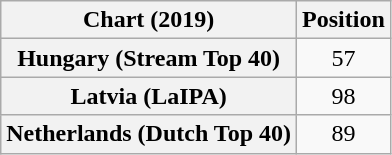<table class="wikitable sortable plainrowheaders" style="text-align:center">
<tr>
<th scope="col">Chart (2019)</th>
<th scope="col">Position</th>
</tr>
<tr>
<th scope="row">Hungary (Stream Top 40)</th>
<td>57</td>
</tr>
<tr>
<th scope="row">Latvia (LaIPA)</th>
<td>98</td>
</tr>
<tr>
<th scope="row">Netherlands (Dutch Top 40)</th>
<td>89</td>
</tr>
</table>
